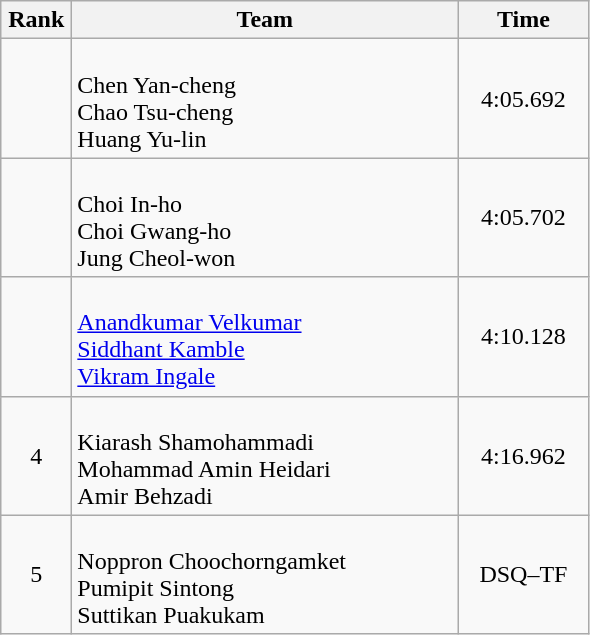<table class="wikitable" style="text-align:center">
<tr>
<th width=40>Rank</th>
<th width=250>Team</th>
<th width=80>Time</th>
</tr>
<tr>
<td></td>
<td align=left><br>Chen Yan-cheng<br>Chao Tsu-cheng<br>Huang Yu-lin</td>
<td>4:05.692</td>
</tr>
<tr>
<td></td>
<td align=left><br>Choi In-ho<br>Choi Gwang-ho<br>Jung Cheol-won</td>
<td>4:05.702</td>
</tr>
<tr>
<td></td>
<td align=left><br><a href='#'>Anandkumar Velkumar</a><br><a href='#'>Siddhant Kamble</a><br><a href='#'>Vikram Ingale</a></td>
<td>4:10.128</td>
</tr>
<tr>
<td>4</td>
<td align=left><br>Kiarash Shamohammadi<br>Mohammad Amin Heidari<br>Amir Behzadi</td>
<td>4:16.962</td>
</tr>
<tr>
<td>5</td>
<td align=left><br>Noppron Choochorngamket<br>Pumipit Sintong<br>Suttikan Puakukam</td>
<td>DSQ–TF</td>
</tr>
</table>
